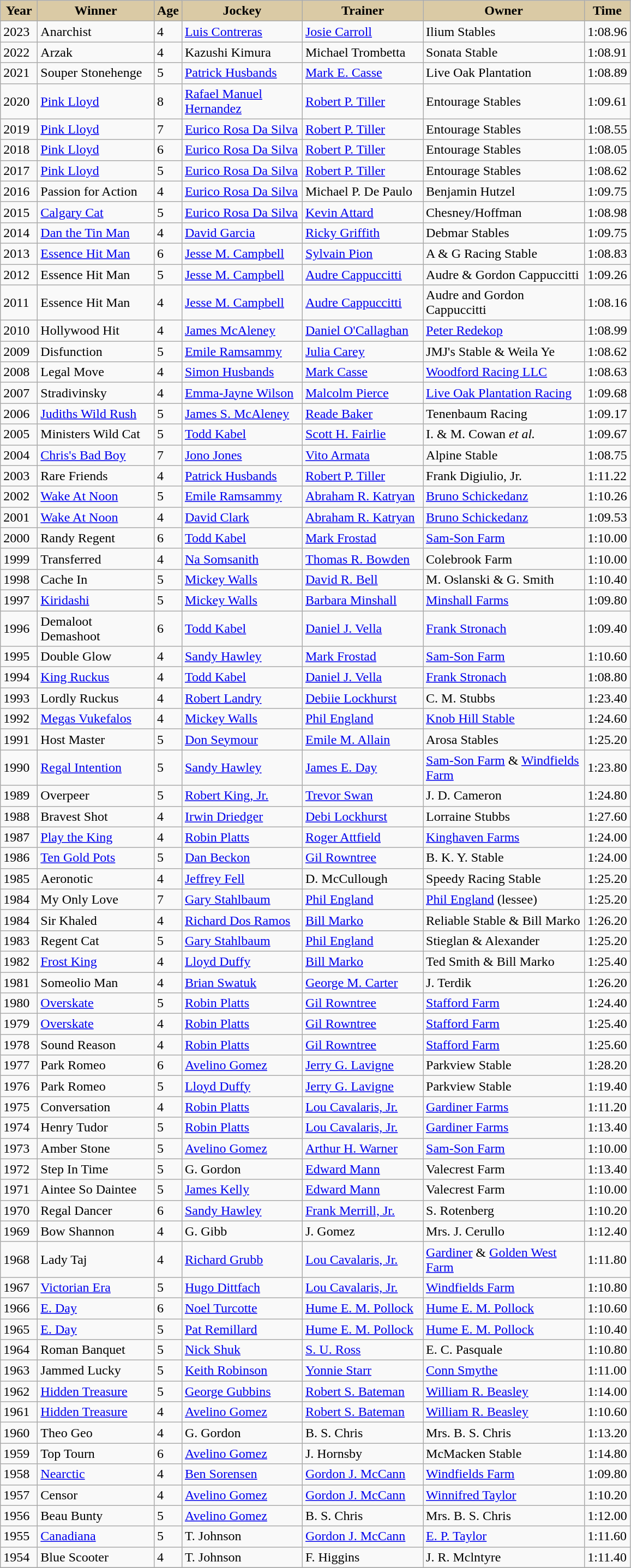<table class="wikitable sortable">
<tr>
<th style="background-color:#DACAA5; width:38px">Year<br></th>
<th style="background-color:#DACAA5; width:135px">Winner<br></th>
<th style="background-color:#DACAA5">Age<br></th>
<th style="background-color:#DACAA5; width:140px">Jockey<br></th>
<th style="background-color:#DACAA5; width:140px">Trainer<br></th>
<th style="background-color:#DACAA5; width:190px">Owner<br></th>
<th style="background-color:#DACAA5">Time</th>
</tr>
<tr>
<td>2023</td>
<td>Anarchist</td>
<td>4</td>
<td><a href='#'>Luis Contreras</a></td>
<td><a href='#'>Josie Carroll</a></td>
<td>Ilium Stables</td>
<td>1:08.96</td>
</tr>
<tr>
<td>2022</td>
<td>Arzak</td>
<td>4</td>
<td>Kazushi Kimura</td>
<td>Michael Trombetta</td>
<td>Sonata Stable</td>
<td>1:08.91</td>
</tr>
<tr>
<td>2021</td>
<td>Souper Stonehenge</td>
<td>5</td>
<td><a href='#'>Patrick Husbands</a></td>
<td><a href='#'>Mark E. Casse</a></td>
<td>Live Oak Plantation</td>
<td>1:08.89</td>
</tr>
<tr>
<td>2020</td>
<td><a href='#'>Pink Lloyd</a></td>
<td>8</td>
<td><a href='#'>Rafael Manuel Hernandez</a></td>
<td><a href='#'>Robert P. Tiller</a></td>
<td>Entourage Stables</td>
<td>1:09.61</td>
</tr>
<tr>
<td>2019</td>
<td><a href='#'>Pink Lloyd</a></td>
<td>7</td>
<td><a href='#'>Eurico Rosa Da Silva</a></td>
<td><a href='#'>Robert P. Tiller</a></td>
<td>Entourage Stables</td>
<td>1:08.55</td>
</tr>
<tr>
<td>2018</td>
<td><a href='#'>Pink Lloyd</a></td>
<td>6</td>
<td><a href='#'>Eurico Rosa Da Silva</a></td>
<td><a href='#'>Robert P. Tiller</a></td>
<td>Entourage Stables</td>
<td>1:08.05</td>
</tr>
<tr>
<td>2017</td>
<td><a href='#'>Pink Lloyd</a></td>
<td>5</td>
<td><a href='#'>Eurico Rosa Da Silva</a></td>
<td><a href='#'>Robert P. Tiller</a></td>
<td>Entourage Stables</td>
<td>1:08.62</td>
</tr>
<tr>
<td>2016</td>
<td>Passion for Action</td>
<td>4</td>
<td><a href='#'>Eurico Rosa Da Silva</a></td>
<td>Michael P. De Paulo</td>
<td>Benjamin Hutzel</td>
<td>1:09.75</td>
</tr>
<tr>
<td>2015</td>
<td><a href='#'>Calgary Cat</a></td>
<td>5</td>
<td><a href='#'>Eurico Rosa Da Silva</a></td>
<td><a href='#'>Kevin Attard</a></td>
<td>Chesney/Hoffman</td>
<td>1:08.98</td>
</tr>
<tr>
<td>2014</td>
<td><a href='#'>Dan the Tin Man</a></td>
<td>4</td>
<td><a href='#'>David Garcia</a></td>
<td><a href='#'>Ricky Griffith</a></td>
<td>Debmar Stables</td>
<td>1:09.75</td>
</tr>
<tr>
<td>2013</td>
<td><a href='#'>Essence Hit Man</a></td>
<td>6</td>
<td><a href='#'>Jesse M. Campbell</a></td>
<td><a href='#'>Sylvain Pion</a></td>
<td>A & G Racing Stable</td>
<td>1:08.83</td>
</tr>
<tr>
<td>2012</td>
<td>Essence Hit Man</td>
<td>5</td>
<td><a href='#'>Jesse M. Campbell</a></td>
<td><a href='#'>Audre Cappuccitti</a></td>
<td>Audre & Gordon Cappuccitti</td>
<td>1:09.26</td>
</tr>
<tr>
<td>2011</td>
<td>Essence Hit Man</td>
<td>4</td>
<td><a href='#'>Jesse M. Campbell</a></td>
<td><a href='#'>Audre Cappuccitti</a></td>
<td>Audre and Gordon Cappuccitti</td>
<td>1:08.16</td>
</tr>
<tr>
<td>2010</td>
<td>Hollywood Hit</td>
<td>4</td>
<td><a href='#'>James McAleney</a></td>
<td><a href='#'>Daniel O'Callaghan</a></td>
<td><a href='#'>Peter Redekop</a></td>
<td>1:08.99</td>
</tr>
<tr>
<td>2009</td>
<td>Disfunction</td>
<td>5</td>
<td><a href='#'>Emile Ramsammy</a></td>
<td><a href='#'>Julia Carey</a></td>
<td>JMJ's Stable & Weila Ye</td>
<td>1:08.62</td>
</tr>
<tr>
<td>2008</td>
<td>Legal Move</td>
<td>4</td>
<td><a href='#'>Simon Husbands</a></td>
<td><a href='#'>Mark Casse</a></td>
<td><a href='#'>Woodford Racing LLC</a></td>
<td>1:08.63</td>
</tr>
<tr>
<td>2007</td>
<td>Stradivinsky</td>
<td>4</td>
<td><a href='#'>Emma-Jayne Wilson</a></td>
<td><a href='#'>Malcolm Pierce</a></td>
<td><a href='#'>Live Oak Plantation Racing</a></td>
<td>1:09.68</td>
</tr>
<tr>
<td>2006</td>
<td><a href='#'>Judiths Wild Rush</a></td>
<td>5</td>
<td><a href='#'>James S. McAleney</a></td>
<td><a href='#'>Reade Baker</a></td>
<td>Tenenbaum Racing</td>
<td>1:09.17</td>
</tr>
<tr>
<td>2005</td>
<td>Ministers Wild Cat</td>
<td>5</td>
<td><a href='#'>Todd Kabel</a></td>
<td><a href='#'>Scott H. Fairlie</a></td>
<td>I. & M. Cowan <em>et al.</em></td>
<td>1:09.67</td>
</tr>
<tr>
<td>2004</td>
<td><a href='#'>Chris's Bad Boy</a></td>
<td>7</td>
<td><a href='#'>Jono Jones</a></td>
<td><a href='#'>Vito Armata</a></td>
<td>Alpine Stable</td>
<td>1:08.75</td>
</tr>
<tr>
<td>2003</td>
<td>Rare Friends</td>
<td>4</td>
<td><a href='#'>Patrick Husbands</a></td>
<td><a href='#'>Robert P. Tiller</a></td>
<td>Frank Digiulio, Jr.</td>
<td>1:11.22</td>
</tr>
<tr>
<td>2002</td>
<td><a href='#'>Wake At Noon</a></td>
<td>5</td>
<td><a href='#'>Emile Ramsammy</a></td>
<td><a href='#'>Abraham R. Katryan</a></td>
<td><a href='#'>Bruno Schickedanz</a></td>
<td>1:10.26</td>
</tr>
<tr>
<td>2001</td>
<td><a href='#'>Wake At Noon</a></td>
<td>4</td>
<td><a href='#'>David Clark</a></td>
<td><a href='#'>Abraham R. Katryan</a></td>
<td><a href='#'>Bruno Schickedanz</a></td>
<td>1:09.53</td>
</tr>
<tr>
<td>2000</td>
<td>Randy Regent</td>
<td>6</td>
<td><a href='#'>Todd Kabel</a></td>
<td><a href='#'>Mark Frostad</a></td>
<td><a href='#'>Sam-Son Farm</a></td>
<td>1:10.00</td>
</tr>
<tr>
<td>1999</td>
<td>Transferred</td>
<td>4</td>
<td><a href='#'>Na Somsanith</a></td>
<td><a href='#'>Thomas R. Bowden</a></td>
<td>Colebrook Farm</td>
<td>1:10.00</td>
</tr>
<tr>
<td>1998</td>
<td>Cache In</td>
<td>5</td>
<td><a href='#'>Mickey Walls</a></td>
<td><a href='#'>David R. Bell</a></td>
<td>M. Oslanski & G. Smith</td>
<td>1:10.40</td>
</tr>
<tr>
<td>1997</td>
<td><a href='#'>Kiridashi</a></td>
<td>5</td>
<td><a href='#'>Mickey Walls</a></td>
<td><a href='#'>Barbara Minshall</a></td>
<td><a href='#'>Minshall Farms</a></td>
<td>1:09.80</td>
</tr>
<tr>
<td>1996</td>
<td>Demaloot Demashoot</td>
<td>6</td>
<td><a href='#'>Todd Kabel</a></td>
<td><a href='#'>Daniel J. Vella</a></td>
<td><a href='#'>Frank Stronach</a></td>
<td>1:09.40</td>
</tr>
<tr>
<td>1995</td>
<td>Double Glow</td>
<td>4</td>
<td><a href='#'>Sandy Hawley</a></td>
<td><a href='#'>Mark Frostad</a></td>
<td><a href='#'>Sam-Son Farm</a></td>
<td>1:10.60</td>
</tr>
<tr>
<td>1994</td>
<td><a href='#'>King Ruckus</a></td>
<td>4</td>
<td><a href='#'>Todd Kabel</a></td>
<td><a href='#'>Daniel J. Vella</a></td>
<td><a href='#'>Frank Stronach</a></td>
<td>1:08.80</td>
</tr>
<tr>
<td>1993</td>
<td>Lordly Ruckus</td>
<td>4</td>
<td><a href='#'>Robert Landry</a></td>
<td><a href='#'>Debiie Lockhurst</a></td>
<td>C. M. Stubbs</td>
<td>1:23.40</td>
</tr>
<tr>
<td>1992</td>
<td><a href='#'>Megas Vukefalos</a></td>
<td>4</td>
<td><a href='#'>Mickey Walls</a></td>
<td><a href='#'>Phil England</a></td>
<td><a href='#'>Knob Hill Stable</a></td>
<td>1:24.60</td>
</tr>
<tr>
<td>1991</td>
<td>Host Master</td>
<td>5</td>
<td><a href='#'>Don Seymour</a></td>
<td><a href='#'>Emile M. Allain</a></td>
<td>Arosa Stables</td>
<td>1:25.20</td>
</tr>
<tr>
<td>1990</td>
<td><a href='#'>Regal Intention</a></td>
<td>5</td>
<td><a href='#'>Sandy Hawley</a></td>
<td><a href='#'>James E. Day</a></td>
<td><a href='#'>Sam-Son Farm</a> & <a href='#'>Windfields Farm</a></td>
<td>1:23.80</td>
</tr>
<tr>
<td>1989</td>
<td>Overpeer</td>
<td>5</td>
<td><a href='#'>Robert King, Jr.</a></td>
<td><a href='#'>Trevor Swan</a></td>
<td>J. D. Cameron</td>
<td>1:24.80</td>
</tr>
<tr>
<td>1988</td>
<td>Bravest Shot</td>
<td>4</td>
<td><a href='#'>Irwin Driedger</a></td>
<td><a href='#'>Debi Lockhurst</a></td>
<td>Lorraine Stubbs</td>
<td>1:27.60</td>
</tr>
<tr>
<td>1987</td>
<td><a href='#'>Play the King</a></td>
<td>4</td>
<td><a href='#'>Robin Platts</a></td>
<td><a href='#'>Roger Attfield</a></td>
<td><a href='#'>Kinghaven Farms</a></td>
<td>1:24.00</td>
</tr>
<tr>
<td>1986</td>
<td><a href='#'>Ten Gold Pots</a></td>
<td>5</td>
<td><a href='#'>Dan Beckon</a></td>
<td><a href='#'>Gil Rowntree</a></td>
<td>B. K. Y. Stable</td>
<td>1:24.00</td>
</tr>
<tr>
<td>1985</td>
<td>Aeronotic</td>
<td>4</td>
<td><a href='#'>Jeffrey Fell</a></td>
<td>D. McCullough</td>
<td>Speedy Racing Stable</td>
<td>1:25.20</td>
</tr>
<tr>
<td>1984</td>
<td>My Only Love</td>
<td>7</td>
<td><a href='#'>Gary Stahlbaum</a></td>
<td><a href='#'>Phil England</a></td>
<td><a href='#'>Phil England</a> (lessee)</td>
<td>1:25.20</td>
</tr>
<tr>
<td>1984</td>
<td>Sir Khaled</td>
<td>4</td>
<td><a href='#'>Richard Dos Ramos</a></td>
<td><a href='#'>Bill Marko</a></td>
<td>Reliable Stable & Bill Marko</td>
<td>1:26.20</td>
</tr>
<tr>
<td>1983</td>
<td>Regent Cat</td>
<td>5</td>
<td><a href='#'>Gary Stahlbaum</a></td>
<td><a href='#'>Phil England</a></td>
<td>Stieglan & Alexander</td>
<td>1:25.20</td>
</tr>
<tr>
<td>1982</td>
<td><a href='#'>Frost King</a></td>
<td>4</td>
<td><a href='#'>Lloyd Duffy</a></td>
<td><a href='#'>Bill Marko</a></td>
<td>Ted Smith & Bill Marko</td>
<td>1:25.40</td>
</tr>
<tr>
<td>1981</td>
<td>Someolio Man</td>
<td>4</td>
<td><a href='#'>Brian Swatuk</a></td>
<td><a href='#'>George M. Carter</a></td>
<td>J. Terdik</td>
<td>1:26.20</td>
</tr>
<tr>
<td>1980</td>
<td><a href='#'>Overskate</a></td>
<td>5</td>
<td><a href='#'>Robin Platts</a></td>
<td><a href='#'>Gil Rowntree</a></td>
<td><a href='#'>Stafford Farm</a></td>
<td>1:24.40</td>
</tr>
<tr>
<td>1979</td>
<td><a href='#'>Overskate</a></td>
<td>4</td>
<td><a href='#'>Robin Platts</a></td>
<td><a href='#'>Gil Rowntree</a></td>
<td><a href='#'>Stafford Farm</a></td>
<td>1:25.40</td>
</tr>
<tr>
<td>1978</td>
<td>Sound Reason</td>
<td>4</td>
<td><a href='#'>Robin Platts</a></td>
<td><a href='#'>Gil Rowntree</a></td>
<td><a href='#'>Stafford Farm</a></td>
<td>1:25.60</td>
</tr>
<tr>
<td>1977</td>
<td>Park Romeo</td>
<td>6</td>
<td><a href='#'>Avelino Gomez</a></td>
<td><a href='#'>Jerry G. Lavigne</a></td>
<td>Parkview Stable</td>
<td>1:28.20</td>
</tr>
<tr>
<td>1976</td>
<td>Park Romeo</td>
<td>5</td>
<td><a href='#'>Lloyd Duffy</a></td>
<td><a href='#'>Jerry G. Lavigne</a></td>
<td>Parkview Stable</td>
<td>1:19.40</td>
</tr>
<tr>
<td>1975</td>
<td>Conversation</td>
<td>4</td>
<td><a href='#'>Robin Platts</a></td>
<td><a href='#'>Lou Cavalaris, Jr.</a></td>
<td><a href='#'>Gardiner Farms</a></td>
<td>1:11.20</td>
</tr>
<tr>
<td>1974</td>
<td>Henry Tudor</td>
<td>5</td>
<td><a href='#'>Robin Platts</a></td>
<td><a href='#'>Lou Cavalaris, Jr.</a></td>
<td><a href='#'>Gardiner Farms</a></td>
<td>1:13.40</td>
</tr>
<tr>
<td>1973</td>
<td>Amber Stone</td>
<td>5</td>
<td><a href='#'>Avelino Gomez</a></td>
<td><a href='#'>Arthur H. Warner</a></td>
<td><a href='#'>Sam-Son Farm</a></td>
<td>1:10.00</td>
</tr>
<tr>
<td>1972</td>
<td>Step In Time</td>
<td>5</td>
<td>G. Gordon</td>
<td><a href='#'>Edward Mann</a></td>
<td>Valecrest Farm</td>
<td>1:13.40</td>
</tr>
<tr>
<td>1971</td>
<td>Aintee So Daintee</td>
<td>5</td>
<td><a href='#'>James Kelly</a></td>
<td><a href='#'>Edward Mann</a></td>
<td>Valecrest Farm</td>
<td>1:10.00</td>
</tr>
<tr>
<td>1970</td>
<td>Regal Dancer</td>
<td>6</td>
<td><a href='#'>Sandy Hawley</a></td>
<td><a href='#'>Frank Merrill, Jr.</a></td>
<td>S. Rotenberg</td>
<td>1:10.20</td>
</tr>
<tr>
<td>1969</td>
<td>Bow Shannon</td>
<td>4</td>
<td>G. Gibb</td>
<td>J. Gomez</td>
<td>Mrs. J. Cerullo</td>
<td>1:12.40</td>
</tr>
<tr>
<td>1968</td>
<td>Lady Taj</td>
<td>4</td>
<td><a href='#'>Richard Grubb</a></td>
<td><a href='#'>Lou Cavalaris, Jr.</a></td>
<td><a href='#'>Gardiner</a> & <a href='#'>Golden West Farm</a></td>
<td>1:11.80</td>
</tr>
<tr>
<td>1967</td>
<td><a href='#'>Victorian Era</a></td>
<td>5</td>
<td><a href='#'>Hugo Dittfach</a></td>
<td><a href='#'>Lou Cavalaris, Jr.</a></td>
<td><a href='#'>Windfields Farm</a></td>
<td>1:10.80</td>
</tr>
<tr>
<td>1966</td>
<td><a href='#'>E. Day</a></td>
<td>6</td>
<td><a href='#'>Noel Turcotte</a></td>
<td><a href='#'>Hume E. M. Pollock</a></td>
<td><a href='#'>Hume E. M. Pollock</a></td>
<td>1:10.60</td>
</tr>
<tr>
<td>1965</td>
<td><a href='#'>E. Day</a></td>
<td>5</td>
<td><a href='#'>Pat Remillard</a></td>
<td><a href='#'>Hume E. M. Pollock</a></td>
<td><a href='#'>Hume E. M. Pollock</a></td>
<td>1:10.40</td>
</tr>
<tr>
<td>1964</td>
<td>Roman Banquet</td>
<td>5</td>
<td><a href='#'>Nick Shuk</a></td>
<td><a href='#'>S. U. Ross</a></td>
<td>E. C. Pasquale</td>
<td>1:10.80</td>
</tr>
<tr>
<td>1963</td>
<td>Jammed Lucky</td>
<td>5</td>
<td><a href='#'>Keith Robinson</a></td>
<td><a href='#'>Yonnie Starr</a></td>
<td><a href='#'>Conn Smythe</a></td>
<td>1:11.00</td>
</tr>
<tr>
<td>1962</td>
<td><a href='#'>Hidden Treasure</a></td>
<td>5</td>
<td><a href='#'>George Gubbins</a></td>
<td><a href='#'>Robert S. Bateman</a></td>
<td><a href='#'>William R. Beasley</a></td>
<td>1:14.00</td>
</tr>
<tr>
<td>1961</td>
<td><a href='#'>Hidden Treasure</a></td>
<td>4</td>
<td><a href='#'>Avelino Gomez</a></td>
<td><a href='#'>Robert S. Bateman</a></td>
<td><a href='#'>William R. Beasley</a></td>
<td>1:10.60</td>
</tr>
<tr>
<td>1960</td>
<td>Theo Geo</td>
<td>4</td>
<td>G. Gordon</td>
<td>B. S. Chris</td>
<td>Mrs. B. S. Chris</td>
<td>1:13.20</td>
</tr>
<tr>
<td>1959</td>
<td>Top Tourn</td>
<td>6</td>
<td><a href='#'>Avelino Gomez</a></td>
<td>J. Hornsby</td>
<td>McMacken Stable</td>
<td>1:14.80</td>
</tr>
<tr>
<td>1958</td>
<td><a href='#'>Nearctic</a></td>
<td>4</td>
<td><a href='#'>Ben Sorensen</a></td>
<td><a href='#'>Gordon J. McCann</a></td>
<td><a href='#'>Windfields Farm</a></td>
<td>1:09.80</td>
</tr>
<tr>
<td>1957</td>
<td>Censor</td>
<td>4</td>
<td><a href='#'>Avelino Gomez</a></td>
<td><a href='#'>Gordon J. McCann</a></td>
<td><a href='#'>Winnifred Taylor</a></td>
<td>1:10.20</td>
</tr>
<tr>
<td>1956</td>
<td>Beau Bunty</td>
<td>5</td>
<td><a href='#'>Avelino Gomez</a></td>
<td>B. S. Chris</td>
<td>Mrs. B. S. Chris</td>
<td>1:12.00</td>
</tr>
<tr>
<td>1955</td>
<td><a href='#'>Canadiana</a></td>
<td>5</td>
<td>T. Johnson</td>
<td><a href='#'>Gordon J. McCann</a></td>
<td><a href='#'>E. P. Taylor</a></td>
<td>1:11.60</td>
</tr>
<tr>
<td>1954</td>
<td>Blue Scooter</td>
<td>4</td>
<td>T. Johnson</td>
<td>F. Higgins</td>
<td>J. R. Mclntyre</td>
<td>1:11.40</td>
</tr>
<tr>
</tr>
</table>
